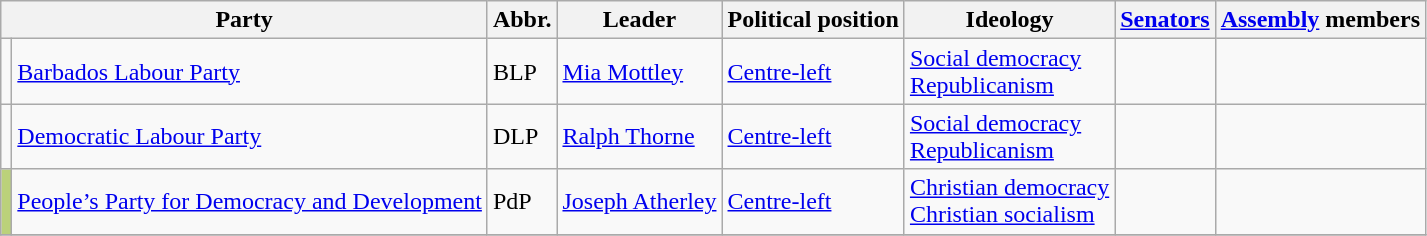<table class="wikitable">
<tr>
<th colspan=2>Party</th>
<th>Abbr.</th>
<th>Leader</th>
<th>Political position</th>
<th>Ideology</th>
<th><a href='#'>Senators</a></th>
<th><a href='#'>Assembly</a> members</th>
</tr>
<tr>
<td bgcolor=></td>
<td><a href='#'>Barbados Labour Party</a></td>
<td>BLP</td>
<td><a href='#'>Mia Mottley</a></td>
<td><a href='#'>Centre-left</a></td>
<td><a href='#'>Social democracy</a><br><a href='#'>Republicanism</a></td>
<td></td>
<td></td>
</tr>
<tr>
<td bgcolor=></td>
<td><a href='#'>Democratic Labour Party</a></td>
<td>DLP</td>
<td><a href='#'>Ralph Thorne</a></td>
<td><a href='#'>Centre-left</a></td>
<td><a href='#'>Social democracy</a><br><a href='#'>Republicanism</a></td>
<td></td>
<td></td>
</tr>
<tr>
<td bgcolor=#BBD17A></td>
<td><a href='#'>People’s Party for Democracy and Development</a></td>
<td>PdP</td>
<td><a href='#'>Joseph Atherley</a></td>
<td><a href='#'>Centre-left</a></td>
<td><a href='#'>Christian democracy</a><br><a href='#'>Christian socialism</a></td>
<td></td>
<td></td>
</tr>
<tr>
</tr>
</table>
